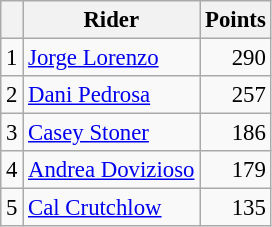<table class="wikitable" style="font-size: 95%;">
<tr>
<th></th>
<th>Rider</th>
<th>Points</th>
</tr>
<tr>
<td align=center>1</td>
<td> <a href='#'>Jorge Lorenzo</a></td>
<td align=right>290</td>
</tr>
<tr>
<td align=center>2</td>
<td> <a href='#'>Dani Pedrosa</a></td>
<td align=right>257</td>
</tr>
<tr>
<td align=center>3</td>
<td> <a href='#'>Casey Stoner</a></td>
<td align=right>186</td>
</tr>
<tr>
<td align=center>4</td>
<td> <a href='#'>Andrea Dovizioso</a></td>
<td align=right>179</td>
</tr>
<tr>
<td align=center>5</td>
<td> <a href='#'>Cal Crutchlow</a></td>
<td align=right>135</td>
</tr>
</table>
